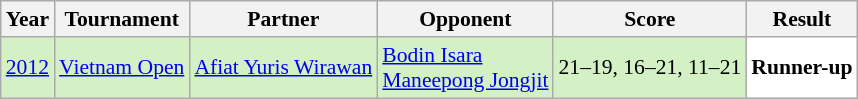<table class="sortable wikitable" style="font-size: 90%;">
<tr>
<th>Year</th>
<th>Tournament</th>
<th>Partner</th>
<th>Opponent</th>
<th>Score</th>
<th>Result</th>
</tr>
<tr style="background:#D4F1C5">
<td align="center"><a href='#'>2012</a></td>
<td align="left"><a href='#'>Vietnam Open</a></td>
<td align="left"> <a href='#'>Afiat Yuris Wirawan</a></td>
<td align="left"> <a href='#'>Bodin Isara</a><br> <a href='#'>Maneepong Jongjit</a></td>
<td align="left">21–19, 16–21, 11–21</td>
<td style="text-align:left; background:white"> <strong>Runner-up</strong></td>
</tr>
</table>
